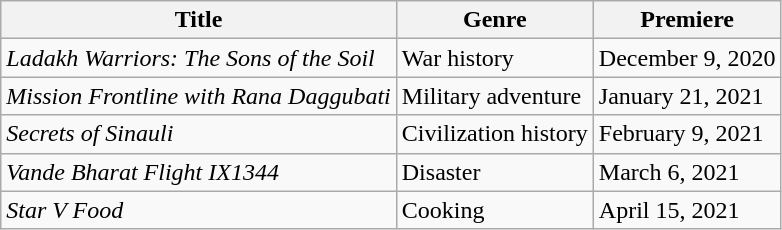<table class="wikitable sortable">
<tr>
<th>Title</th>
<th>Genre</th>
<th>Premiere</th>
</tr>
<tr>
<td><em>Ladakh Warriors: The Sons of the Soil</em></td>
<td>War history</td>
<td>December 9, 2020</td>
</tr>
<tr>
<td><em>Mission Frontline with Rana Daggubati</em></td>
<td>Military adventure</td>
<td>January 21, 2021</td>
</tr>
<tr>
<td><em>Secrets of Sinauli</em></td>
<td>Civilization history</td>
<td>February 9, 2021</td>
</tr>
<tr>
<td><em> Vande Bharat Flight IX1344</em></td>
<td>Disaster</td>
<td>March 6, 2021</td>
</tr>
<tr>
<td><em>Star V Food</em></td>
<td>Cooking</td>
<td>April 15, 2021</td>
</tr>
</table>
